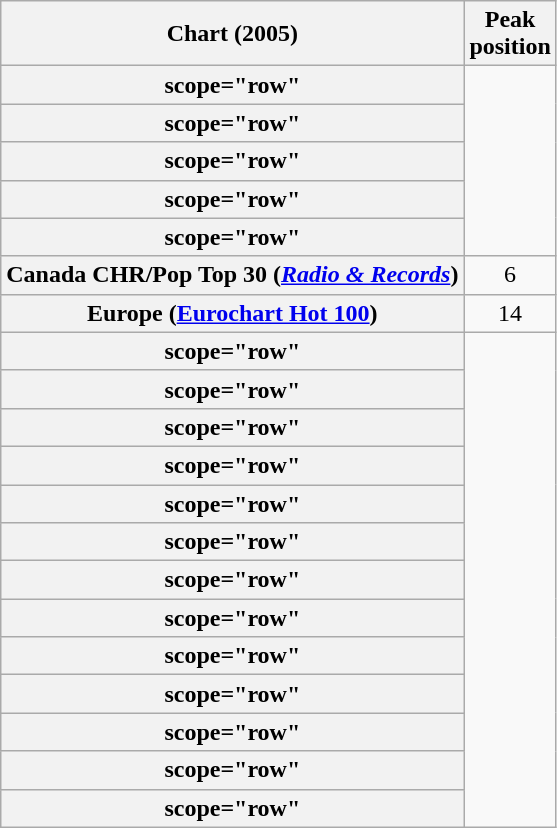<table class="wikitable sortable plainrowheaders" style="text-align:center">
<tr>
<th scope="col">Chart (2005)</th>
<th scope="col">Peak<br>position</th>
</tr>
<tr>
<th>scope="row"</th>
</tr>
<tr>
<th>scope="row"</th>
</tr>
<tr>
<th>scope="row"</th>
</tr>
<tr>
<th>scope="row"</th>
</tr>
<tr>
<th>scope="row"</th>
</tr>
<tr>
<th scope="row">Canada CHR/Pop Top 30 (<em><a href='#'>Radio & Records</a></em>)</th>
<td>6</td>
</tr>
<tr>
<th scope="row">Europe (<a href='#'>Eurochart Hot 100</a>)</th>
<td>14</td>
</tr>
<tr>
<th>scope="row"</th>
</tr>
<tr>
<th>scope="row"</th>
</tr>
<tr>
<th>scope="row"</th>
</tr>
<tr>
<th>scope="row"</th>
</tr>
<tr>
<th>scope="row"</th>
</tr>
<tr>
<th>scope="row"</th>
</tr>
<tr>
<th>scope="row"</th>
</tr>
<tr>
<th>scope="row"</th>
</tr>
<tr>
<th>scope="row"</th>
</tr>
<tr>
<th>scope="row"</th>
</tr>
<tr>
<th>scope="row"</th>
</tr>
<tr>
<th>scope="row"</th>
</tr>
<tr>
<th>scope="row"</th>
</tr>
</table>
